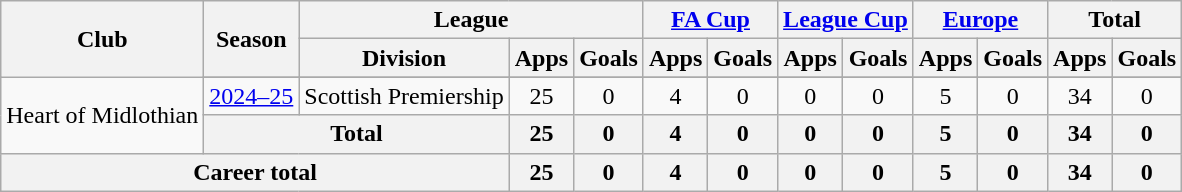<table class="wikitable" style="text-align: center">
<tr>
<th rowspan="2">Club</th>
<th rowspan="2">Season</th>
<th colspan="3">League</th>
<th colspan="2"><a href='#'>FA Cup</a></th>
<th colspan="2"><a href='#'>League Cup</a></th>
<th colspan="2"><a href='#'>Europe</a></th>
<th colspan="2">Total</th>
</tr>
<tr>
<th>Division</th>
<th>Apps</th>
<th>Goals</th>
<th>Apps</th>
<th>Goals</th>
<th>Apps</th>
<th>Goals</th>
<th>Apps</th>
<th>Goals</th>
<th>Apps</th>
<th>Goals</th>
</tr>
<tr>
<td rowspan="3">Heart of Midlothian</td>
</tr>
<tr>
<td><a href='#'>2024–25</a></td>
<td>Scottish Premiership</td>
<td>25</td>
<td>0</td>
<td>4</td>
<td>0</td>
<td>0</td>
<td>0</td>
<td>5</td>
<td>0</td>
<td>34</td>
<td>0</td>
</tr>
<tr>
<th colspan="2">Total</th>
<th>25</th>
<th>0</th>
<th>4</th>
<th>0</th>
<th>0</th>
<th>0</th>
<th>5</th>
<th>0</th>
<th>34</th>
<th>0</th>
</tr>
<tr>
<th colspan="3">Career total</th>
<th>25</th>
<th>0</th>
<th>4</th>
<th>0</th>
<th>0</th>
<th>0</th>
<th>5</th>
<th>0</th>
<th>34</th>
<th>0</th>
</tr>
</table>
